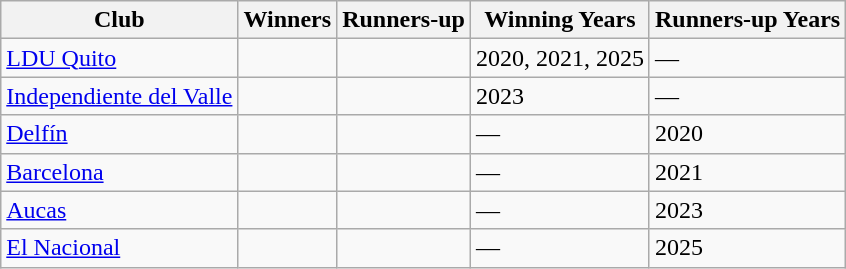<table class="wikitable">
<tr>
<th>Club</th>
<th>Winners</th>
<th>Runners-up</th>
<th>Winning Years</th>
<th>Runners-up Years</th>
</tr>
<tr>
<td><a href='#'>LDU Quito</a></td>
<td></td>
<td></td>
<td>2020, 2021, 2025</td>
<td>—</td>
</tr>
<tr>
<td><a href='#'>Independiente del Valle</a></td>
<td></td>
<td></td>
<td>2023</td>
<td>—</td>
</tr>
<tr>
<td><a href='#'>Delfín</a></td>
<td></td>
<td></td>
<td>—</td>
<td>2020</td>
</tr>
<tr>
<td><a href='#'>Barcelona</a></td>
<td></td>
<td></td>
<td>—</td>
<td>2021</td>
</tr>
<tr>
<td><a href='#'>Aucas</a></td>
<td></td>
<td></td>
<td>—</td>
<td>2023</td>
</tr>
<tr>
<td><a href='#'>El Nacional</a></td>
<td></td>
<td></td>
<td>—</td>
<td>2025</td>
</tr>
</table>
